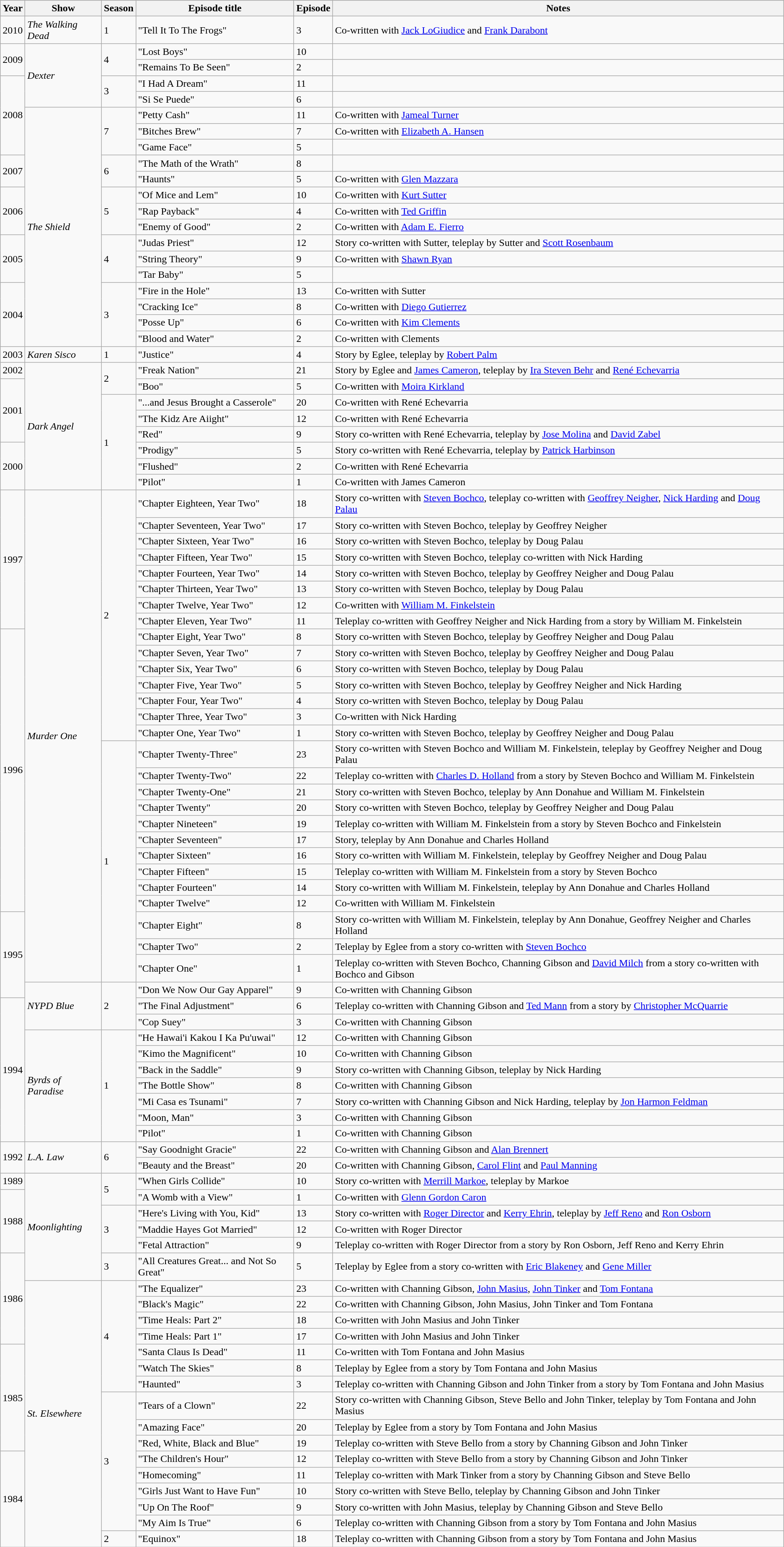<table class="wikitable">
<tr style="background:#ccc; text-align:center;">
<th>Year</th>
<th>Show</th>
<th>Season</th>
<th>Episode title</th>
<th>Episode</th>
<th>Notes</th>
</tr>
<tr>
<td>2010</td>
<td><em>The Walking Dead</em></td>
<td>1</td>
<td>"Tell It To The Frogs"</td>
<td>3</td>
<td>Co-written with <a href='#'>Jack LoGiudice</a> and <a href='#'>Frank Darabont</a></td>
</tr>
<tr>
<td rowspan=2>2009</td>
<td rowspan=4><em>Dexter</em></td>
<td rowspan=2>4</td>
<td>"Lost Boys"</td>
<td>10</td>
<td></td>
</tr>
<tr>
<td>"Remains To Be Seen"</td>
<td>2</td>
<td></td>
</tr>
<tr>
<td rowspan=5>2008</td>
<td rowspan=2>3</td>
<td>"I Had A Dream"</td>
<td>11</td>
<td></td>
</tr>
<tr>
<td>"Si Se Puede"</td>
<td>6</td>
<td></td>
</tr>
<tr>
<td rowspan=15><em>The Shield</em></td>
<td rowspan=3>7</td>
<td>"Petty Cash"</td>
<td>11</td>
<td>Co-written with <a href='#'>Jameal Turner</a></td>
</tr>
<tr>
<td>"Bitches Brew"</td>
<td>7</td>
<td>Co-written with <a href='#'>Elizabeth A. Hansen</a></td>
</tr>
<tr>
<td>"Game Face"</td>
<td>5</td>
<td></td>
</tr>
<tr>
<td rowspan=2>2007</td>
<td rowspan=2>6</td>
<td>"The Math of the Wrath"</td>
<td>8</td>
<td></td>
</tr>
<tr>
<td>"Haunts"</td>
<td>5</td>
<td>Co-written with <a href='#'>Glen Mazzara</a></td>
</tr>
<tr>
<td rowspan=3>2006</td>
<td rowspan=3>5</td>
<td>"Of Mice and Lem"</td>
<td>10</td>
<td>Co-written with <a href='#'>Kurt Sutter</a></td>
</tr>
<tr>
<td>"Rap Payback"</td>
<td>4</td>
<td>Co-written with <a href='#'>Ted Griffin</a></td>
</tr>
<tr>
<td>"Enemy of Good"</td>
<td>2</td>
<td>Co-written with <a href='#'>Adam E. Fierro</a></td>
</tr>
<tr>
<td rowspan=3>2005</td>
<td rowspan=3>4</td>
<td>"Judas Priest"</td>
<td>12</td>
<td>Story co-written with Sutter, teleplay by Sutter and <a href='#'>Scott Rosenbaum</a></td>
</tr>
<tr>
<td>"String Theory"</td>
<td>9</td>
<td>Co-written with <a href='#'>Shawn Ryan</a></td>
</tr>
<tr>
<td>"Tar Baby"</td>
<td>5</td>
<td></td>
</tr>
<tr>
<td rowspan=4>2004</td>
<td rowspan=4>3</td>
<td>"Fire in the Hole"</td>
<td>13</td>
<td>Co-written with Sutter</td>
</tr>
<tr>
<td>"Cracking Ice"</td>
<td>8</td>
<td>Co-written with <a href='#'>Diego Gutierrez</a></td>
</tr>
<tr>
<td>"Posse Up"</td>
<td>6</td>
<td>Co-written with <a href='#'>Kim Clements</a></td>
</tr>
<tr>
<td>"Blood and Water"</td>
<td>2</td>
<td>Co-written with Clements</td>
</tr>
<tr>
<td>2003</td>
<td><em>Karen Sisco</em></td>
<td>1</td>
<td>"Justice"</td>
<td>4</td>
<td>Story by Eglee, teleplay by <a href='#'>Robert Palm</a></td>
</tr>
<tr>
<td>2002</td>
<td rowspan=8><em>Dark Angel</em></td>
<td rowspan=2>2</td>
<td>"Freak Nation"</td>
<td>21</td>
<td>Story by Eglee and <a href='#'>James Cameron</a>, teleplay by <a href='#'>Ira Steven Behr</a> and <a href='#'>René Echevarria</a></td>
</tr>
<tr>
<td rowspan=4>2001</td>
<td>"Boo"</td>
<td>5</td>
<td>Co-written with <a href='#'>Moira Kirkland</a></td>
</tr>
<tr>
<td rowspan=6>1</td>
<td>"...and Jesus Brought a Casserole"</td>
<td>20</td>
<td>Co-written with René Echevarria</td>
</tr>
<tr>
<td>"The Kidz Are Aiight"</td>
<td>12</td>
<td>Co-written with René Echevarria</td>
</tr>
<tr>
<td>"Red"</td>
<td>9</td>
<td>Story co-written with René Echevarria, teleplay by <a href='#'>Jose Molina</a> and <a href='#'>David Zabel</a></td>
</tr>
<tr>
<td rowspan=3>2000</td>
<td>"Prodigy"</td>
<td>5</td>
<td>Story co-written with René Echevarria, teleplay by <a href='#'>Patrick Harbinson</a></td>
</tr>
<tr>
<td>"Flushed"</td>
<td>2</td>
<td>Co-written with René Echevarria</td>
</tr>
<tr>
<td>"Pilot"</td>
<td>1</td>
<td>Co-written with James Cameron</td>
</tr>
<tr>
<td rowspan=8>1997</td>
<td rowspan=28><em>Murder One</em></td>
<td rowspan=15>2</td>
<td>"Chapter Eighteen, Year Two"</td>
<td>18</td>
<td>Story co-written with <a href='#'>Steven Bochco</a>, teleplay co-written with <a href='#'>Geoffrey Neigher</a>, <a href='#'>Nick Harding</a> and <a href='#'>Doug Palau</a></td>
</tr>
<tr>
<td>"Chapter Seventeen, Year Two"</td>
<td>17</td>
<td>Story co-written with Steven Bochco, teleplay by Geoffrey Neigher</td>
</tr>
<tr>
<td>"Chapter Sixteen, Year Two"</td>
<td>16</td>
<td>Story co-written with Steven Bochco, teleplay by Doug Palau</td>
</tr>
<tr>
<td>"Chapter Fifteen, Year Two"</td>
<td>15</td>
<td>Story co-written with Steven Bochco, teleplay co-written with Nick Harding</td>
</tr>
<tr>
<td>"Chapter Fourteen, Year Two"</td>
<td>14</td>
<td>Story co-written with Steven Bochco, teleplay by Geoffrey Neigher and Doug Palau</td>
</tr>
<tr>
<td>"Chapter Thirteen, Year Two"</td>
<td>13</td>
<td>Story co-written with Steven Bochco, teleplay by Doug Palau</td>
</tr>
<tr>
<td>"Chapter Twelve, Year Two"</td>
<td>12</td>
<td>Co-written with <a href='#'>William M. Finkelstein</a></td>
</tr>
<tr>
<td>"Chapter Eleven, Year Two"</td>
<td>11</td>
<td>Teleplay co-written with Geoffrey Neigher and Nick Harding from a story by William M. Finkelstein</td>
</tr>
<tr>
<td rowspan=17>1996</td>
<td>"Chapter Eight, Year Two"</td>
<td>8</td>
<td>Story co-written with Steven Bochco, teleplay by Geoffrey Neigher and Doug Palau</td>
</tr>
<tr>
<td>"Chapter Seven, Year Two"</td>
<td>7</td>
<td>Story co-written with Steven Bochco, teleplay by Geoffrey Neigher and Doug Palau</td>
</tr>
<tr>
<td>"Chapter Six, Year Two"</td>
<td>6</td>
<td>Story co-written with Steven Bochco, teleplay by Doug Palau</td>
</tr>
<tr>
<td>"Chapter Five, Year Two"</td>
<td>5</td>
<td>Story co-written with Steven Bochco, teleplay by Geoffrey Neigher and Nick Harding</td>
</tr>
<tr>
<td>"Chapter Four, Year Two"</td>
<td>4</td>
<td>Story co-written with Steven Bochco, teleplay by Doug Palau</td>
</tr>
<tr>
<td>"Chapter Three, Year Two"</td>
<td>3</td>
<td>Co-written with Nick Harding</td>
</tr>
<tr>
<td>"Chapter One, Year Two"</td>
<td>1</td>
<td>Story co-written with Steven Bochco, teleplay by Geoffrey Neigher and Doug Palau</td>
</tr>
<tr>
<td rowspan=13>1</td>
<td>"Chapter Twenty-Three"</td>
<td>23</td>
<td>Story co-written with Steven Bochco and William M. Finkelstein, teleplay by Geoffrey Neigher and Doug Palau</td>
</tr>
<tr>
<td>"Chapter Twenty-Two"</td>
<td>22</td>
<td>Teleplay co-written with <a href='#'>Charles D. Holland</a> from a story by Steven Bochco and William M. Finkelstein</td>
</tr>
<tr>
<td>"Chapter Twenty-One"</td>
<td>21</td>
<td>Story co-written with Steven Bochco, teleplay by Ann Donahue and William M. Finkelstein</td>
</tr>
<tr>
<td>"Chapter Twenty"</td>
<td>20</td>
<td>Story co-written with Steven Bochco, teleplay by Geoffrey Neigher and Doug Palau</td>
</tr>
<tr>
<td>"Chapter Nineteen"</td>
<td>19</td>
<td>Teleplay co-written with William M. Finkelstein from a story by Steven Bochco and Finkelstein</td>
</tr>
<tr>
<td>"Chapter Seventeen"</td>
<td>17</td>
<td>Story, teleplay by Ann Donahue and Charles Holland</td>
</tr>
<tr>
<td>"Chapter Sixteen"</td>
<td>16</td>
<td>Story co-written with William M. Finkelstein, teleplay by Geoffrey Neigher and Doug Palau</td>
</tr>
<tr>
<td>"Chapter Fifteen"</td>
<td>15</td>
<td>Teleplay co-written with William M. Finkelstein from a story by Steven Bochco</td>
</tr>
<tr>
<td>"Chapter Fourteen"</td>
<td>14</td>
<td>Story co-written with William M. Finkelstein, teleplay by Ann Donahue and Charles Holland</td>
</tr>
<tr>
<td>"Chapter Twelve"</td>
<td>12</td>
<td>Co-written with William M. Finkelstein</td>
</tr>
<tr>
<td rowspan=4>1995</td>
<td>"Chapter Eight"</td>
<td>8</td>
<td>Story co-written with William M. Finkelstein, teleplay by Ann Donahue, Geoffrey Neigher and Charles Holland</td>
</tr>
<tr>
<td>"Chapter Two"</td>
<td>2</td>
<td>Teleplay by Eglee from a story co-written with <a href='#'>Steven Bochco</a></td>
</tr>
<tr>
<td>"Chapter One"</td>
<td>1</td>
<td>Teleplay co-written with Steven Bochco, Channing Gibson and <a href='#'>David Milch</a> from a story co-written with Bochco and Gibson</td>
</tr>
<tr>
<td rowspan=3><em>NYPD Blue</em></td>
<td rowspan=3>2</td>
<td>"Don We Now Our Gay Apparel"</td>
<td>9</td>
<td>Co-written with Channing Gibson</td>
</tr>
<tr>
<td rowspan=9>1994</td>
<td>"The Final Adjustment"</td>
<td>6</td>
<td>Teleplay co-written with Channing Gibson and <a href='#'>Ted Mann</a> from a story by <a href='#'>Christopher McQuarrie</a></td>
</tr>
<tr>
<td>"Cop Suey"</td>
<td>3</td>
<td>Co-written with Channing Gibson</td>
</tr>
<tr>
<td rowspan=7><em>Byrds of Paradise</em></td>
<td rowspan=7>1</td>
<td>"He Hawai'i Kakou I Ka Pu'uwai"</td>
<td>12</td>
<td>Co-written with Channing Gibson</td>
</tr>
<tr>
<td>"Kimo the Magnificent"</td>
<td>10</td>
<td>Co-written with Channing Gibson</td>
</tr>
<tr>
<td>"Back in the Saddle"</td>
<td>9</td>
<td>Story co-written with Channing Gibson, teleplay by Nick Harding</td>
</tr>
<tr>
<td>"The Bottle Show"</td>
<td>8</td>
<td>Co-written with Channing Gibson</td>
</tr>
<tr>
<td>"Mi Casa es Tsunami"</td>
<td>7</td>
<td>Story co-written with Channing Gibson and Nick Harding, teleplay by <a href='#'>Jon Harmon Feldman</a></td>
</tr>
<tr>
<td>"Moon, Man"</td>
<td>3</td>
<td>Co-written with Channing Gibson</td>
</tr>
<tr>
<td>"Pilot"</td>
<td>1</td>
<td>Co-written with Channing Gibson</td>
</tr>
<tr>
<td rowspan=2>1992</td>
<td rowspan=2><em>L.A. Law</em></td>
<td rowspan=2>6</td>
<td>"Say Goodnight Gracie"</td>
<td>22</td>
<td>Co-written with Channing Gibson and <a href='#'>Alan Brennert</a></td>
</tr>
<tr>
<td>"Beauty and the Breast"</td>
<td>20</td>
<td>Co-written with Channing Gibson, <a href='#'>Carol Flint</a> and <a href='#'>Paul Manning</a></td>
</tr>
<tr>
<td>1989</td>
<td rowspan=6><em>Moonlighting</em></td>
<td rowspan=2>5</td>
<td>"When Girls Collide"</td>
<td>10</td>
<td>Story co-written with <a href='#'>Merrill Markoe</a>, teleplay by Markoe</td>
</tr>
<tr>
<td rowspan=4>1988</td>
<td>"A Womb with a View"</td>
<td>1</td>
<td>Co-written with <a href='#'>Glenn Gordon Caron</a></td>
</tr>
<tr>
<td rowspan=3>3</td>
<td>"Here's Living with You, Kid"</td>
<td>13</td>
<td>Story co-written with <a href='#'>Roger Director</a> and <a href='#'>Kerry Ehrin</a>, teleplay by <a href='#'>Jeff Reno</a> and <a href='#'>Ron Osborn</a></td>
</tr>
<tr>
<td>"Maddie Hayes Got Married"</td>
<td>12</td>
<td>Co-written with Roger Director</td>
</tr>
<tr>
<td>"Fetal Attraction"</td>
<td>9</td>
<td>Teleplay co-written with Roger Director from a story by Ron Osborn, Jeff Reno and Kerry Ehrin</td>
</tr>
<tr>
<td rowspan=5>1986</td>
<td>3</td>
<td>"All Creatures Great... and Not So Great"</td>
<td>5</td>
<td>Teleplay by Eglee from a story co-written with <a href='#'>Eric Blakeney</a> and <a href='#'>Gene Miller</a></td>
</tr>
<tr>
<td rowspan=16><em>St. Elsewhere</em></td>
<td rowspan=7>4</td>
<td>"The Equalizer"</td>
<td>23</td>
<td>Co-written with Channing Gibson, <a href='#'>John Masius</a>, <a href='#'>John Tinker</a> and <a href='#'>Tom Fontana</a></td>
</tr>
<tr>
<td>"Black's Magic"</td>
<td>22</td>
<td>Co-written with Channing Gibson, John Masius, John Tinker and Tom Fontana</td>
</tr>
<tr>
<td>"Time Heals: Part 2"</td>
<td>18</td>
<td>Co-written with John Masius and John Tinker</td>
</tr>
<tr>
<td>"Time Heals: Part 1"</td>
<td>17</td>
<td>Co-written with John Masius and John Tinker</td>
</tr>
<tr>
<td rowspan=6>1985</td>
<td>"Santa Claus Is Dead"</td>
<td>11</td>
<td>Co-written with Tom Fontana and John Masius</td>
</tr>
<tr>
<td>"Watch The Skies"</td>
<td>8</td>
<td>Teleplay by Eglee from a story by Tom Fontana and John Masius</td>
</tr>
<tr>
<td>"Haunted"</td>
<td>3</td>
<td>Teleplay co-written with Channing Gibson and John Tinker from a story by Tom Fontana and John Masius</td>
</tr>
<tr>
<td rowspan=8>3</td>
<td>"Tears of a Clown"</td>
<td>22</td>
<td>Story co-written with Channing Gibson, Steve Bello and John Tinker, teleplay by Tom Fontana and John Masius</td>
</tr>
<tr>
<td>"Amazing Face"</td>
<td>20</td>
<td>Teleplay by Eglee from a story by Tom Fontana and John Masius</td>
</tr>
<tr>
<td>"Red, White, Black and Blue"</td>
<td>19</td>
<td>Teleplay co-written with Steve Bello from a story by Channing Gibson and John Tinker</td>
</tr>
<tr>
<td rowspan=6>1984</td>
<td>"The Children's Hour"</td>
<td>12</td>
<td>Teleplay co-written with Steve Bello from a story by Channing Gibson and John Tinker</td>
</tr>
<tr>
<td>"Homecoming"</td>
<td>11</td>
<td>Teleplay co-written with Mark Tinker from a story by Channing Gibson and Steve Bello</td>
</tr>
<tr>
<td>"Girls Just Want to Have Fun"</td>
<td>10</td>
<td>Story co-written with Steve Bello, teleplay by Channing Gibson and John Tinker</td>
</tr>
<tr>
<td>"Up On The Roof"</td>
<td>9</td>
<td>Story co-written with John Masius, teleplay by Channing Gibson and Steve Bello</td>
</tr>
<tr>
<td>"My Aim Is True"</td>
<td>6</td>
<td>Teleplay co-written with Channing Gibson from a story by Tom Fontana and John Masius</td>
</tr>
<tr>
<td>2</td>
<td>"Equinox"</td>
<td>18</td>
<td>Teleplay co-written with Channing Gibson from a story by Tom Fontana and John Masius</td>
</tr>
</table>
